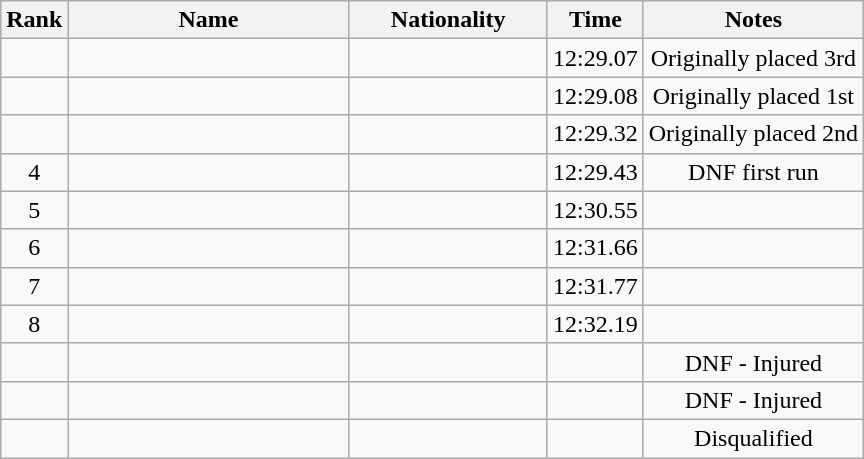<table class="wikitable sortable" style="text-align:center">
<tr>
<th>Rank</th>
<th style="width:180px">Name</th>
<th style="width:125px">Nationality</th>
<th>Time</th>
<th>Notes</th>
</tr>
<tr>
<td></td>
<td style="text-align:left;"></td>
<td style="text-align:left;"></td>
<td>12:29.07</td>
<td>Originally placed 3rd</td>
</tr>
<tr>
<td></td>
<td style="text-align:left;"></td>
<td style="text-align:left;"></td>
<td>12:29.08</td>
<td>Originally placed 1st</td>
</tr>
<tr>
<td></td>
<td style="text-align:left;"></td>
<td style="text-align:left;"></td>
<td>12:29.32</td>
<td>Originally placed 2nd</td>
</tr>
<tr>
<td>4</td>
<td style="text-align:left;"></td>
<td style="text-align:left;"></td>
<td>12:29.43</td>
<td>DNF first run</td>
</tr>
<tr>
<td>5</td>
<td style="text-align:left;"></td>
<td style="text-align:left;"></td>
<td>12:30.55</td>
<td></td>
</tr>
<tr>
<td>6</td>
<td style="text-align:left;"></td>
<td style="text-align:left;"></td>
<td>12:31.66</td>
<td></td>
</tr>
<tr>
<td>7</td>
<td style="text-align:left;"></td>
<td style="text-align:left;"></td>
<td>12:31.77</td>
<td></td>
</tr>
<tr>
<td>8</td>
<td style="text-align:left;"></td>
<td style="text-align:left;"></td>
<td>12:32.19</td>
<td></td>
</tr>
<tr>
<td></td>
<td style="text-align:left;"></td>
<td style="text-align:left;"></td>
<td></td>
<td>DNF - Injured</td>
</tr>
<tr>
<td></td>
<td style="text-align:left;"></td>
<td style="text-align:left;"></td>
<td></td>
<td>DNF - Injured</td>
</tr>
<tr>
<td></td>
<td style="text-align:left;"></td>
<td style="text-align:left;"></td>
<td></td>
<td>Disqualified</td>
</tr>
</table>
